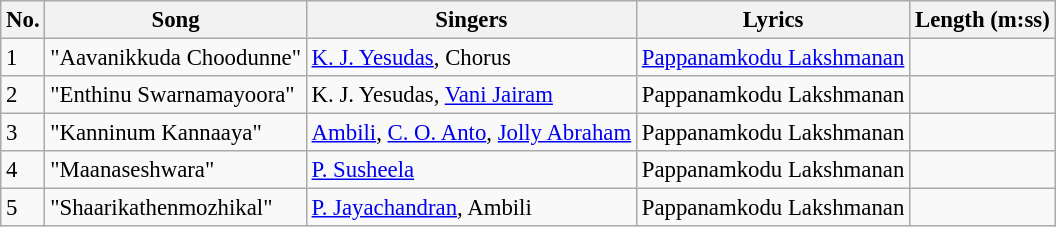<table class="wikitable" style="font-size:95%;">
<tr>
<th>No.</th>
<th>Song</th>
<th>Singers</th>
<th>Lyrics</th>
<th>Length (m:ss)</th>
</tr>
<tr>
<td>1</td>
<td>"Aavanikkuda Choodunne"</td>
<td><a href='#'>K. J. Yesudas</a>, Chorus</td>
<td><a href='#'>Pappanamkodu Lakshmanan</a></td>
<td></td>
</tr>
<tr>
<td>2</td>
<td>"Enthinu Swarnamayoora"</td>
<td>K. J. Yesudas, <a href='#'>Vani Jairam</a></td>
<td>Pappanamkodu Lakshmanan</td>
<td></td>
</tr>
<tr>
<td>3</td>
<td>"Kanninum Kannaaya"</td>
<td><a href='#'>Ambili</a>, <a href='#'>C. O. Anto</a>, <a href='#'>Jolly Abraham</a></td>
<td>Pappanamkodu Lakshmanan</td>
<td></td>
</tr>
<tr>
<td>4</td>
<td>"Maanaseshwara"</td>
<td><a href='#'>P. Susheela</a></td>
<td>Pappanamkodu Lakshmanan</td>
<td></td>
</tr>
<tr>
<td>5</td>
<td>"Shaarikathenmozhikal"</td>
<td><a href='#'>P. Jayachandran</a>, Ambili</td>
<td>Pappanamkodu Lakshmanan</td>
<td></td>
</tr>
</table>
